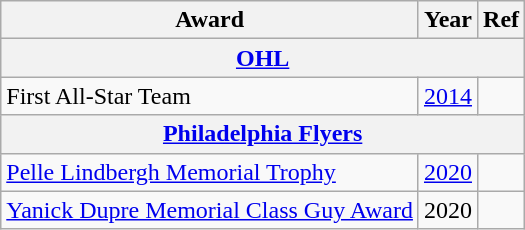<table class="wikitable">
<tr>
<th>Award</th>
<th>Year</th>
<th>Ref</th>
</tr>
<tr>
<th colspan="3"><a href='#'>OHL</a></th>
</tr>
<tr>
<td>First All-Star Team</td>
<td><a href='#'>2014</a></td>
<td></td>
</tr>
<tr>
<th colspan="3"><a href='#'>Philadelphia Flyers</a></th>
</tr>
<tr>
<td><a href='#'>Pelle Lindbergh Memorial Trophy</a></td>
<td><a href='#'>2020</a></td>
<td></td>
</tr>
<tr>
<td><a href='#'>Yanick Dupre Memorial Class Guy Award</a></td>
<td>2020</td>
<td></td>
</tr>
</table>
